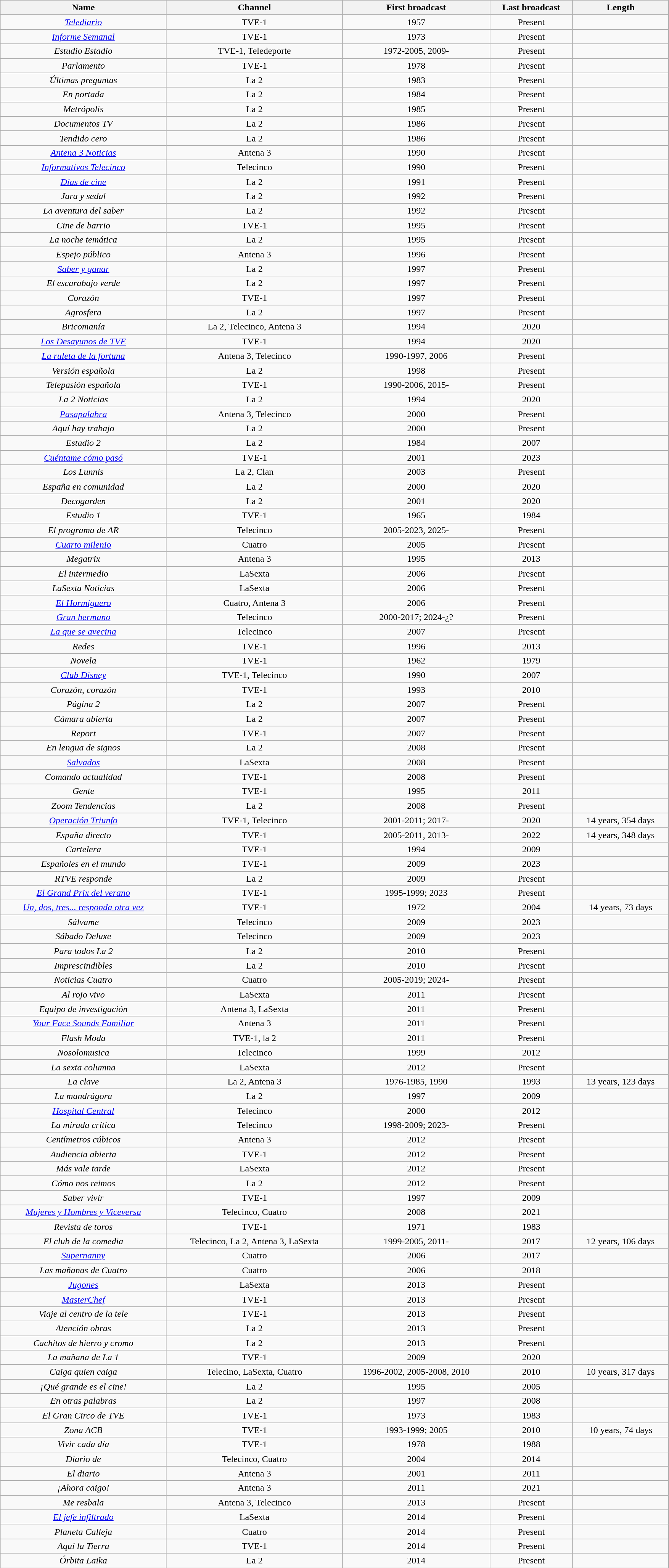<table class="wikitable sortable" style="text-align:center;" width=92.5%>
<tr>
<th>Name</th>
<th>Channel</th>
<th>First broadcast</th>
<th>Last broadcast</th>
<th>Length</th>
</tr>
<tr>
<td><em><a href='#'>Telediario</a></em></td>
<td>TVE-1</td>
<td>1957</td>
<td>Present</td>
<td></td>
</tr>
<tr>
<td><em><a href='#'>Informe Semanal</a></em></td>
<td>TVE-1</td>
<td>1973</td>
<td>Present</td>
<td></td>
</tr>
<tr>
<td><em>Estudio Estadio</em></td>
<td>TVE-1, Teledeporte</td>
<td>1972-2005, 2009-</td>
<td>Present</td>
<td></td>
</tr>
<tr>
<td><em>Parlamento</em></td>
<td>TVE-1</td>
<td>1978</td>
<td>Present</td>
<td></td>
</tr>
<tr>
<td><em>Últimas preguntas</em></td>
<td>La 2</td>
<td>1983</td>
<td>Present</td>
<td></td>
</tr>
<tr>
<td><em>En portada</em></td>
<td>La 2</td>
<td>1984</td>
<td>Present</td>
<td></td>
</tr>
<tr>
<td><em>Metrópolis</em></td>
<td>La 2</td>
<td>1985</td>
<td>Present</td>
<td></td>
</tr>
<tr>
<td><em>Documentos TV</em></td>
<td>La 2</td>
<td>1986</td>
<td>Present</td>
<td></td>
</tr>
<tr>
<td><em>Tendido cero</em></td>
<td>La 2</td>
<td>1986</td>
<td>Present</td>
<td></td>
</tr>
<tr>
<td><em><a href='#'>Antena 3 Noticias</a></em></td>
<td>Antena 3</td>
<td>1990</td>
<td>Present</td>
<td></td>
</tr>
<tr>
<td><em><a href='#'>Informativos Telecinco</a></em></td>
<td>Telecinco</td>
<td>1990</td>
<td>Present</td>
<td></td>
</tr>
<tr>
<td><em><a href='#'>Días de cine</a></em></td>
<td>La 2</td>
<td>1991</td>
<td>Present</td>
<td></td>
</tr>
<tr>
<td><em>Jara y sedal</em></td>
<td>La 2</td>
<td>1992</td>
<td>Present</td>
<td></td>
</tr>
<tr>
<td><em>La aventura del saber</em></td>
<td>La 2</td>
<td>1992</td>
<td>Present</td>
<td></td>
</tr>
<tr>
<td><em>Cine de barrio</em></td>
<td>TVE-1</td>
<td>1995</td>
<td>Present</td>
<td></td>
</tr>
<tr>
<td><em>La noche temática</em></td>
<td>La 2</td>
<td>1995</td>
<td>Present</td>
<td></td>
</tr>
<tr>
<td><em>Espejo público</em></td>
<td>Antena 3</td>
<td>1996</td>
<td>Present</td>
<td></td>
</tr>
<tr>
<td><em><a href='#'>Saber y ganar</a></em></td>
<td>La 2</td>
<td>1997</td>
<td>Present</td>
<td></td>
</tr>
<tr>
<td><em>El escarabajo verde</em></td>
<td>La 2</td>
<td>1997</td>
<td>Present</td>
<td></td>
</tr>
<tr>
<td><em>Corazón </em></td>
<td>TVE-1</td>
<td>1997</td>
<td>Present</td>
<td></td>
</tr>
<tr>
<td><em>Agrosfera</em></td>
<td>La 2</td>
<td>1997</td>
<td>Present</td>
<td></td>
</tr>
<tr>
<td><em>Bricomanía</em></td>
<td>La 2, Telecinco, Antena 3</td>
<td>1994</td>
<td>2020</td>
<td></td>
</tr>
<tr>
<td><em><a href='#'>Los Desayunos de TVE</a></em></td>
<td>TVE-1</td>
<td>1994</td>
<td>2020</td>
<td></td>
</tr>
<tr>
<td><em><a href='#'>La ruleta de la fortuna</a></em></td>
<td>Antena 3, Telecinco</td>
<td>1990-1997, 2006</td>
<td>Present</td>
<td></td>
</tr>
<tr>
<td><em>Versión española</em></td>
<td>La 2</td>
<td>1998</td>
<td>Present</td>
<td></td>
</tr>
<tr>
<td><em>Telepasión española</em></td>
<td>TVE-1</td>
<td>1990-2006, 2015-</td>
<td>Present</td>
<td></td>
</tr>
<tr>
<td><em>La 2 Noticias</em></td>
<td>La 2</td>
<td>1994</td>
<td>2020</td>
<td></td>
</tr>
<tr>
<td><em><a href='#'>Pasapalabra</a></em></td>
<td>Antena 3, Telecinco</td>
<td>2000</td>
<td>Present</td>
<td></td>
</tr>
<tr>
<td><em>Aquí hay trabajo</em></td>
<td>La 2</td>
<td>2000</td>
<td>Present</td>
<td></td>
</tr>
<tr>
<td><em>Estadio 2</em></td>
<td>La 2</td>
<td>1984</td>
<td>2007</td>
<td></td>
</tr>
<tr>
<td><em><a href='#'>Cuéntame cómo pasó</a></em></td>
<td>TVE-1</td>
<td>2001</td>
<td>2023</td>
<td></td>
</tr>
<tr>
<td><em>Los Lunnis</em></td>
<td>La 2, Clan</td>
<td>2003</td>
<td>Present</td>
<td></td>
</tr>
<tr>
<td><em>España en comunidad</em></td>
<td>La 2</td>
<td>2000</td>
<td>2020</td>
<td></td>
</tr>
<tr>
<td><em>Decogarden</em></td>
<td>La 2</td>
<td>2001</td>
<td>2020</td>
<td></td>
</tr>
<tr>
<td><em>Estudio 1</em></td>
<td>TVE-1</td>
<td>1965</td>
<td>1984</td>
<td></td>
</tr>
<tr>
<td><em>El programa de AR</em></td>
<td>Telecinco</td>
<td>2005-2023, 2025-</td>
<td>Present</td>
<td></td>
</tr>
<tr>
<td><em><a href='#'>Cuarto milenio</a></em></td>
<td>Cuatro</td>
<td>2005</td>
<td>Present</td>
<td></td>
</tr>
<tr>
<td><em>Megatrix</em></td>
<td>Antena 3</td>
<td>1995</td>
<td>2013</td>
<td></td>
</tr>
<tr>
<td><em>El intermedio</em></td>
<td>LaSexta</td>
<td>2006</td>
<td>Present</td>
<td></td>
</tr>
<tr>
<td><em>LaSexta Noticias</em></td>
<td>LaSexta</td>
<td>2006</td>
<td>Present</td>
<td></td>
</tr>
<tr>
<td><em><a href='#'>El Hormiguero</a></em></td>
<td>Cuatro, Antena 3</td>
<td>2006</td>
<td>Present</td>
<td></td>
</tr>
<tr>
<td><em><a href='#'>Gran hermano</a></em></td>
<td>Telecinco</td>
<td>2000-2017; 2024-¿?</td>
<td>Present</td>
<td></td>
</tr>
<tr>
<td><em><a href='#'>La que se avecina</a></em></td>
<td>Telecinco</td>
<td>2007</td>
<td>Present</td>
<td></td>
</tr>
<tr>
<td><em>Redes</em></td>
<td>TVE-1</td>
<td>1996</td>
<td>2013</td>
<td></td>
</tr>
<tr>
<td><em>Novela</em></td>
<td>TVE-1</td>
<td>1962</td>
<td>1979</td>
<td></td>
</tr>
<tr>
<td><em><a href='#'>Club Disney</a></em></td>
<td>TVE-1, Telecinco</td>
<td>1990</td>
<td>2007</td>
<td></td>
</tr>
<tr>
<td><em>Corazón, corazón</em></td>
<td>TVE-1</td>
<td>1993</td>
<td>2010</td>
<td></td>
</tr>
<tr>
<td><em>Página 2</em></td>
<td>La 2</td>
<td>2007</td>
<td>Present</td>
<td></td>
</tr>
<tr>
<td><em>Cámara abierta</em></td>
<td>La 2</td>
<td>2007</td>
<td>Present</td>
<td></td>
</tr>
<tr>
<td><em>Report</em></td>
<td>TVE-1</td>
<td>2007</td>
<td>Present</td>
<td></td>
</tr>
<tr>
<td><em>En lengua de signos</em></td>
<td>La 2</td>
<td>2008</td>
<td>Present</td>
<td></td>
</tr>
<tr>
<td><em><a href='#'>Salvados</a></em></td>
<td>LaSexta</td>
<td>2008</td>
<td>Present</td>
<td></td>
</tr>
<tr>
<td><em>Comando actualidad</em></td>
<td>TVE-1</td>
<td>2008</td>
<td>Present</td>
<td></td>
</tr>
<tr>
<td><em>Gente</em></td>
<td>TVE-1</td>
<td>1995</td>
<td>2011</td>
<td></td>
</tr>
<tr>
<td><em>Zoom Tendencias</em></td>
<td>La 2</td>
<td>2008</td>
<td>Present</td>
<td></td>
</tr>
<tr>
<td><em><a href='#'>Operación Triunfo</a></em></td>
<td>TVE-1, Telecinco</td>
<td>2001-2011; 2017-</td>
<td>2020</td>
<td>14 years, 354 days</td>
</tr>
<tr>
<td><em>España directo</em></td>
<td>TVE-1</td>
<td>2005-2011, 2013-</td>
<td>2022</td>
<td>14 years, 348 days</td>
</tr>
<tr>
<td><em>Cartelera</em></td>
<td>TVE-1</td>
<td>1994</td>
<td>2009</td>
<td></td>
</tr>
<tr>
<td><em>Españoles en el mundo</em></td>
<td>TVE-1</td>
<td>2009</td>
<td>2023</td>
<td></td>
</tr>
<tr>
<td><em>RTVE responde</em></td>
<td>La 2</td>
<td>2009</td>
<td>Present</td>
<td></td>
</tr>
<tr>
<td><em><a href='#'>El Grand Prix del verano</a></em></td>
<td>TVE-1</td>
<td>1995-1999; 2023</td>
<td>Present</td>
<td></td>
</tr>
<tr>
<td><em><a href='#'>Un, dos, tres... responda otra vez</a></em></td>
<td>TVE-1</td>
<td>1972</td>
<td>2004</td>
<td>14 years, 73 days</td>
</tr>
<tr>
<td><em>Sálvame</em></td>
<td>Telecinco</td>
<td>2009</td>
<td>2023</td>
<td></td>
</tr>
<tr>
<td><em>Sábado Deluxe</em></td>
<td>Telecinco</td>
<td>2009</td>
<td>2023</td>
<td></td>
</tr>
<tr>
<td><em>Para todos La 2</em></td>
<td>La 2</td>
<td>2010</td>
<td>Present</td>
<td></td>
</tr>
<tr>
<td><em>Imprescindibles</em></td>
<td>La 2</td>
<td>2010</td>
<td>Present</td>
<td></td>
</tr>
<tr>
<td><em>Noticias Cuatro</em></td>
<td>Cuatro</td>
<td>2005-2019; 2024-</td>
<td>Present</td>
<td></td>
</tr>
<tr>
<td><em>Al rojo vivo</em></td>
<td>LaSexta</td>
<td>2011</td>
<td>Present</td>
<td></td>
</tr>
<tr>
<td><em>Equipo de investigación</em></td>
<td>Antena 3, LaSexta</td>
<td>2011</td>
<td>Present</td>
<td></td>
</tr>
<tr>
<td><em><a href='#'>Your Face Sounds Familiar</a></em></td>
<td>Antena 3</td>
<td>2011</td>
<td>Present</td>
<td></td>
</tr>
<tr>
<td><em>Flash Moda</em></td>
<td>TVE-1, la 2</td>
<td>2011</td>
<td>Present</td>
<td></td>
</tr>
<tr>
<td><em>Nosolomusica</em></td>
<td>Telecinco</td>
<td>1999</td>
<td>2012</td>
<td></td>
</tr>
<tr>
<td><em>La sexta columna</em></td>
<td>LaSexta</td>
<td>2012</td>
<td>Present</td>
<td></td>
</tr>
<tr>
<td><em>La clave</em></td>
<td>La 2, Antena 3</td>
<td>1976-1985, 1990</td>
<td>1993</td>
<td>13 years, 123 days</td>
</tr>
<tr>
<td><em>La mandrágora</em></td>
<td>La 2</td>
<td>1997</td>
<td>2009</td>
<td></td>
</tr>
<tr>
<td><em><a href='#'>Hospital Central</a></em></td>
<td>Telecinco</td>
<td>2000</td>
<td>2012</td>
<td></td>
</tr>
<tr>
<td><em>La mirada crítica</em></td>
<td>Telecinco</td>
<td>1998-2009; 2023-</td>
<td>Present</td>
<td></td>
</tr>
<tr>
<td><em>Centímetros cúbicos</em></td>
<td>Antena 3</td>
<td>2012</td>
<td>Present</td>
<td></td>
</tr>
<tr>
<td><em>Audiencia abierta</em></td>
<td>TVE-1</td>
<td>2012</td>
<td>Present</td>
<td></td>
</tr>
<tr>
<td><em>Más vale tarde</em></td>
<td>LaSexta</td>
<td>2012</td>
<td>Present</td>
<td></td>
</tr>
<tr>
<td><em>Cómo nos reimos</em></td>
<td>La 2</td>
<td>2012</td>
<td>Present</td>
<td></td>
</tr>
<tr>
<td><em>Saber vivir</em></td>
<td>TVE-1</td>
<td>1997</td>
<td>2009</td>
<td></td>
</tr>
<tr>
<td><em><a href='#'>Mujeres y Hombres y Viceversa</a></em></td>
<td>Telecinco, Cuatro</td>
<td>2008</td>
<td>2021</td>
<td></td>
</tr>
<tr>
<td><em>Revista de toros</em></td>
<td>TVE-1</td>
<td>1971</td>
<td>1983</td>
<td></td>
</tr>
<tr>
<td><em>El club de la comedia</em></td>
<td>Telecinco, La 2, Antena 3, LaSexta</td>
<td>1999-2005, 2011-</td>
<td>2017</td>
<td>12 years, 106 days</td>
</tr>
<tr>
<td><em><a href='#'>Supernanny</a></em></td>
<td>Cuatro</td>
<td>2006</td>
<td>2017</td>
<td></td>
</tr>
<tr>
<td><em>Las mañanas de Cuatro</em></td>
<td>Cuatro</td>
<td>2006</td>
<td>2018</td>
<td></td>
</tr>
<tr>
<td><em><a href='#'>Jugones</a></em></td>
<td>LaSexta</td>
<td>2013</td>
<td>Present</td>
<td></td>
</tr>
<tr>
<td><em><a href='#'>MasterChef</a></em></td>
<td>TVE-1</td>
<td>2013</td>
<td>Present</td>
<td></td>
</tr>
<tr>
<td><em>Viaje al centro de la tele</em></td>
<td>TVE-1</td>
<td>2013</td>
<td>Present</td>
<td></td>
</tr>
<tr>
<td><em>Atención obras</em></td>
<td>La 2</td>
<td>2013</td>
<td>Present</td>
<td></td>
</tr>
<tr>
<td><em>Cachitos de hierro y cromo</em></td>
<td>La 2</td>
<td>2013</td>
<td>Present</td>
<td></td>
</tr>
<tr>
<td><em>La mañana de La 1</em></td>
<td>TVE-1</td>
<td>2009</td>
<td>2020</td>
<td></td>
</tr>
<tr>
<td><em>Caiga quien caiga</em></td>
<td>Telecino, LaSexta, Cuatro</td>
<td>1996-2002, 2005-2008, 2010</td>
<td>2010</td>
<td>10 years, 317 days</td>
</tr>
<tr>
<td><em>¡Qué grande es el cine!</em></td>
<td>La 2</td>
<td>1995</td>
<td>2005</td>
<td></td>
</tr>
<tr>
<td><em>En otras palabras</em></td>
<td>La 2</td>
<td>1997</td>
<td>2008</td>
<td></td>
</tr>
<tr>
<td><em>El Gran Circo de TVE</em></td>
<td>TVE-1</td>
<td>1973</td>
<td>1983</td>
<td></td>
</tr>
<tr>
<td><em>Zona ACB</em></td>
<td>TVE-1</td>
<td>1993-1999; 2005</td>
<td>2010</td>
<td>10 years, 74 days</td>
</tr>
<tr>
<td><em>Vivir cada día</em></td>
<td>TVE-1</td>
<td>1978</td>
<td>1988</td>
<td></td>
</tr>
<tr>
<td><em>Diario de</em></td>
<td>Telecinco, Cuatro</td>
<td>2004</td>
<td>2014</td>
<td></td>
</tr>
<tr>
<td><em>El diario</em></td>
<td>Antena 3</td>
<td>2001</td>
<td>2011</td>
<td></td>
</tr>
<tr>
<td><em>¡Ahora caigo!</em></td>
<td>Antena 3</td>
<td>2011</td>
<td>2021</td>
<td></td>
</tr>
<tr>
<td><em>Me resbala</em></td>
<td>Antena 3, Telecinco</td>
<td>2013</td>
<td>Present</td>
<td></td>
</tr>
<tr>
<td><em><a href='#'>El jefe infiltrado</a></em></td>
<td>LaSexta</td>
<td>2014</td>
<td>Present</td>
<td></td>
</tr>
<tr>
<td><em>Planeta Calleja</em></td>
<td>Cuatro</td>
<td>2014</td>
<td>Present</td>
<td></td>
</tr>
<tr>
<td><em>Aquí la Tierra</em></td>
<td>TVE-1</td>
<td>2014</td>
<td>Present</td>
<td></td>
</tr>
<tr>
<td><em>Órbita Laika</em></td>
<td>La 2</td>
<td>2014</td>
<td>Present</td>
<td></td>
</tr>
</table>
